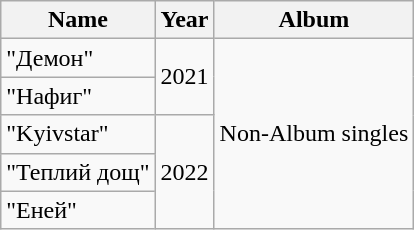<table class ="wikitable sortable">
<tr>
<th>Name</th>
<th>Year</th>
<th>Album</th>
</tr>
<tr>
<td>"Демон"</td>
<td rowspan="2">2021</td>
<td rowspan="5">Non-Album singles</td>
</tr>
<tr>
<td>"Нафиг"</td>
</tr>
<tr>
<td>"Kyivstar"</td>
<td rowspan="3">2022</td>
</tr>
<tr>
<td>"Теплий дощ"</td>
</tr>
<tr>
<td>"Еней"</td>
</tr>
</table>
